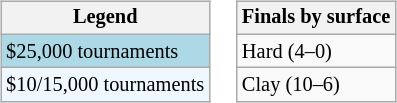<table>
<tr valign=top>
<td><br><table class=wikitable style="font-size:85%">
<tr>
<th>Legend</th>
</tr>
<tr style="background:lightblue;">
<td>$25,000 tournaments</td>
</tr>
<tr style="background:#f0f8ff;">
<td>$10/15,000 tournaments</td>
</tr>
</table>
</td>
<td><br><table class=wikitable style="font-size:85%">
<tr>
<th>Finals by surface</th>
</tr>
<tr>
<td>Hard (4–0)</td>
</tr>
<tr>
<td>Clay (10–6)</td>
</tr>
</table>
</td>
</tr>
</table>
